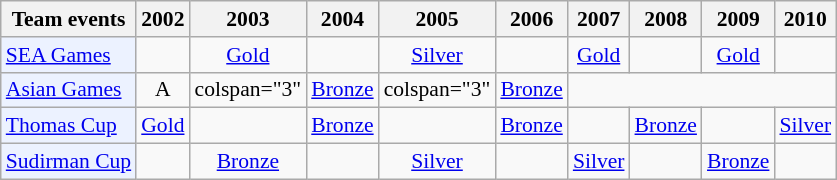<table class="wikitable" style="font-size: 90%; text-align:center">
<tr>
<th>Team events</th>
<th>2002</th>
<th>2003</th>
<th>2004</th>
<th>2005</th>
<th>2006</th>
<th>2007</th>
<th>2008</th>
<th>2009</th>
<th>2010</th>
</tr>
<tr>
<td bgcolor="#ECF2FF"; align="left"><a href='#'>SEA Games</a></td>
<td></td>
<td> <a href='#'>Gold</a></td>
<td></td>
<td> <a href='#'>Silver</a></td>
<td></td>
<td> <a href='#'>Gold</a></td>
<td></td>
<td> <a href='#'>Gold</a></td>
<td></td>
</tr>
<tr>
<td bgcolor="#ECF2FF"; align="left"><a href='#'>Asian Games</a></td>
<td>A</td>
<td>colspan="3" </td>
<td> <a href='#'>Bronze</a></td>
<td>colspan="3" </td>
<td> <a href='#'>Bronze</a></td>
</tr>
<tr>
<td bgcolor="#ECF2FF"; align="left"><a href='#'>Thomas Cup</a></td>
<td> <a href='#'>Gold</a></td>
<td></td>
<td> <a href='#'>Bronze</a></td>
<td></td>
<td> <a href='#'>Bronze</a></td>
<td></td>
<td> <a href='#'>Bronze</a></td>
<td></td>
<td> <a href='#'>Silver</a></td>
</tr>
<tr>
<td bgcolor="#ECF2FF"; align="left"><a href='#'>Sudirman Cup</a></td>
<td></td>
<td> <a href='#'>Bronze</a></td>
<td></td>
<td> <a href='#'>Silver</a></td>
<td></td>
<td> <a href='#'>Silver</a></td>
<td></td>
<td> <a href='#'>Bronze</a></td>
<td></td>
</tr>
</table>
